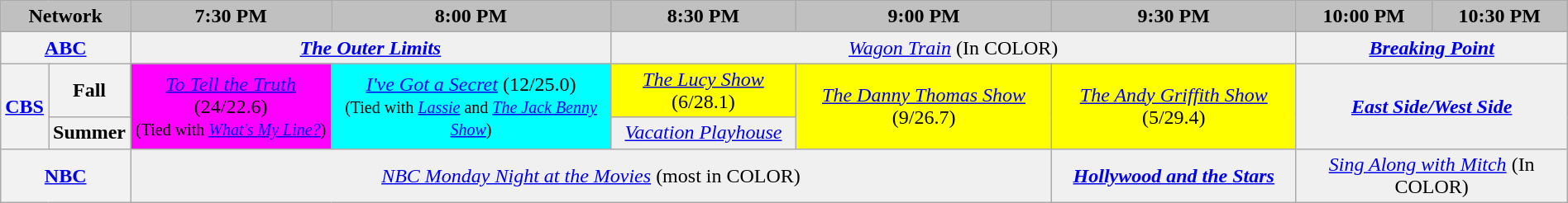<table class="wikitable" style="width:100%;margin-right:0;text-align:center">
<tr>
<th colspan="2" style="background-color:#C0C0C0;text-align:center">Network</th>
<th style="background-color:#C0C0C0;text-align:center">7:30 PM</th>
<th style="background-color:#C0C0C0;text-align:center">8:00 PM</th>
<th style="background-color:#C0C0C0;text-align:center">8:30 PM</th>
<th style="background-color:#C0C0C0;text-align:center">9:00 PM</th>
<th style="background-color:#C0C0C0;text-align:center">9:30 PM</th>
<th style="background-color:#C0C0C0;text-align:center">10:00 PM</th>
<th style="background-color:#C0C0C0;text-align:center">10:30 PM</th>
</tr>
<tr>
<th bgcolor="#C0C0C0" colspan="2"><a href='#'>ABC</a></th>
<td bgcolor="#F0F0F0" colspan="2"><strong><em><a href='#'>The Outer Limits</a></em></strong></td>
<td bgcolor="#F0F0F0" colspan="3"><em><a href='#'>Wagon Train</a></em> (In <span>C</span><span>O</span><span>L</span><span>O</span><span>R</span>)</td>
<td bgcolor="#F0F0F0" colspan="2"><strong><em><a href='#'>Breaking Point</a></em></strong></td>
</tr>
<tr>
<th bgcolor="#C0C0C0" rowspan="2"><a href='#'>CBS</a></th>
<th>Fall</th>
<td bgcolor="#FF00FF" rowspan="2"><em><a href='#'>To Tell the Truth</a></em> (24/22.6)<br><small>(Tied with <em><a href='#'>What's My Line?</a></em>)</small></td>
<td bgcolor="#00FFFF" rowspan="2"><em><a href='#'>I've Got a Secret</a></em> (12/25.0)<br><small>(Tied with <em><a href='#'>Lassie</a></em> and <em><a href='#'>The Jack Benny Show</a></em>)</small></td>
<td bgcolor="#FFFF00"><em><a href='#'>The Lucy Show</a></em> (6/28.1)</td>
<td bgcolor="#FFFF00" rowspan="2"><em><a href='#'>The Danny Thomas Show</a></em> (9/26.7)</td>
<td bgcolor="#FFFF00" rowspan="2"><em><a href='#'>The Andy Griffith Show</a></em> (5/29.4)</td>
<td bgcolor="#F0F0F0" colspan="2" rowspan="2"><strong><em><a href='#'>East Side/West Side</a></em></strong></td>
</tr>
<tr>
<th>Summer</th>
<td bgcolor="#F0F0F0"><em><a href='#'>Vacation Playhouse</a></em></td>
</tr>
<tr>
<th bgcolor="#C0C0C0" colspan="2"><a href='#'>NBC</a></th>
<td bgcolor="#F0F0F0" colspan="4"><em><a href='#'>NBC Monday Night at the Movies</a></em> (most in <span>C</span><span>O</span><span>L</span><span>O</span><span>R</span>)</td>
<td bgcolor="#F0F0F0"><strong><em><a href='#'>Hollywood and the Stars</a></em></strong></td>
<td bgcolor="#F0F0F0" colspan="2"><em><a href='#'>Sing Along with Mitch</a></em> (In <span>C</span><span>O</span><span>L</span><span>O</span><span>R</span>)</td>
</tr>
</table>
